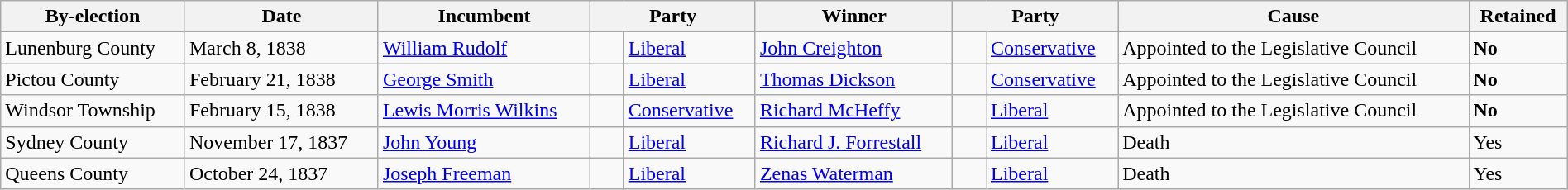<table class=wikitable style="width:100%">
<tr>
<th>By-election</th>
<th>Date</th>
<th>Incumbent</th>
<th colspan=2>Party</th>
<th>Winner</th>
<th colspan=2>Party</th>
<th>Cause</th>
<th>Retained</th>
</tr>
<tr>
<td>Lunenburg County</td>
<td>March 8, 1838</td>
<td><a href='#'>William Rudolf</a></td>
<td>    </td>
<td><a href='#'>Liberal</a></td>
<td><a href='#'>John Creighton</a></td>
<td>    </td>
<td><a href='#'>Conservative</a></td>
<td>Appointed to the Legislative Council</td>
<td><strong>No</strong></td>
</tr>
<tr>
<td>Pictou County</td>
<td>February 21, 1838</td>
<td><a href='#'>George Smith</a></td>
<td>    </td>
<td><a href='#'>Liberal</a></td>
<td><a href='#'>Thomas Dickson</a></td>
<td>    </td>
<td><a href='#'>Conservative</a></td>
<td>Appointed to the Legislative Council</td>
<td><strong>No</strong></td>
</tr>
<tr>
<td>Windsor Township</td>
<td>February 15, 1838</td>
<td><a href='#'>Lewis Morris Wilkins</a></td>
<td>    </td>
<td><a href='#'>Conservative</a></td>
<td><a href='#'>Richard McHeffy</a></td>
<td>    </td>
<td><a href='#'>Liberal</a></td>
<td>Appointed to the Legislative Council</td>
<td><strong>No</strong></td>
</tr>
<tr>
<td>Sydney County</td>
<td>November 17, 1837</td>
<td><a href='#'>John Young</a></td>
<td>    </td>
<td><a href='#'>Liberal</a></td>
<td><a href='#'>Richard J. Forrestall</a></td>
<td>    </td>
<td><a href='#'>Liberal</a></td>
<td>Death</td>
<td>Yes</td>
</tr>
<tr>
<td>Queens County</td>
<td>October 24, 1837</td>
<td><a href='#'>Joseph Freeman</a></td>
<td>    </td>
<td><a href='#'>Liberal</a></td>
<td><a href='#'>Zenas Waterman</a></td>
<td>    </td>
<td><a href='#'>Liberal</a></td>
<td>Death</td>
<td>Yes</td>
</tr>
</table>
